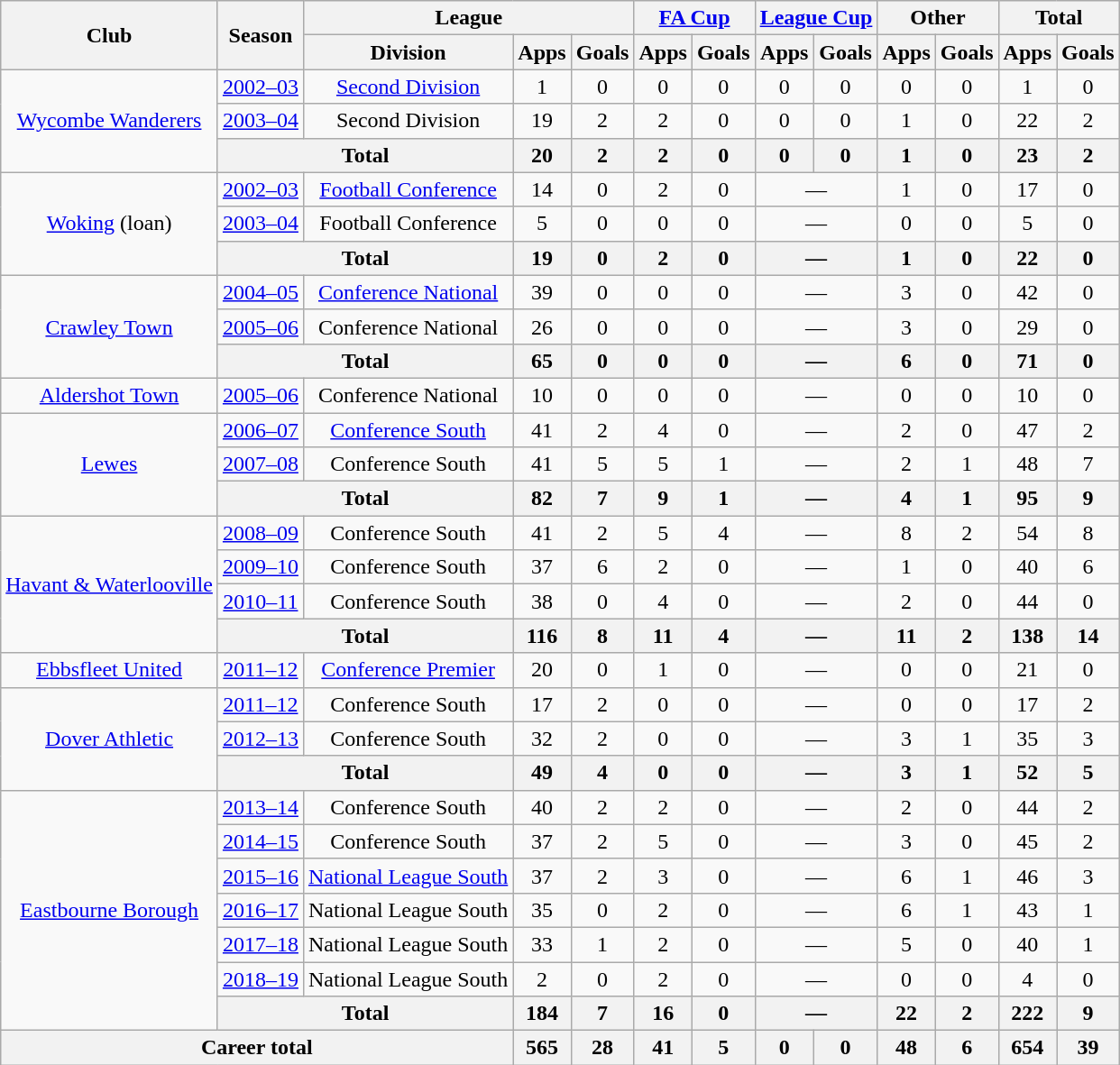<table class="wikitable" style="text-align:center">
<tr>
<th rowspan="2">Club</th>
<th rowspan="2">Season</th>
<th colspan="3">League</th>
<th colspan="2"><a href='#'>FA Cup</a></th>
<th colspan="2"><a href='#'>League Cup</a></th>
<th colspan="2">Other</th>
<th colspan="2">Total</th>
</tr>
<tr>
<th>Division</th>
<th>Apps</th>
<th>Goals</th>
<th>Apps</th>
<th>Goals</th>
<th>Apps</th>
<th>Goals</th>
<th>Apps</th>
<th>Goals</th>
<th>Apps</th>
<th>Goals</th>
</tr>
<tr>
<td rowspan="3"><a href='#'>Wycombe Wanderers</a></td>
<td><a href='#'>2002–03</a></td>
<td><a href='#'>Second Division</a></td>
<td>1</td>
<td>0</td>
<td>0</td>
<td>0</td>
<td>0</td>
<td>0</td>
<td>0</td>
<td>0</td>
<td>1</td>
<td>0</td>
</tr>
<tr>
<td><a href='#'>2003–04</a></td>
<td>Second Division</td>
<td>19</td>
<td>2</td>
<td>2</td>
<td>0</td>
<td>0</td>
<td>0</td>
<td>1</td>
<td>0</td>
<td>22</td>
<td>2</td>
</tr>
<tr>
<th colspan="2">Total</th>
<th>20</th>
<th>2</th>
<th>2</th>
<th>0</th>
<th>0</th>
<th>0</th>
<th>1</th>
<th>0</th>
<th>23</th>
<th>2</th>
</tr>
<tr>
<td rowspan="3"><a href='#'>Woking</a> (loan)</td>
<td><a href='#'>2002–03</a></td>
<td><a href='#'>Football Conference</a></td>
<td>14</td>
<td>0</td>
<td>2</td>
<td>0</td>
<td colspan="2">—</td>
<td>1</td>
<td>0</td>
<td>17</td>
<td>0</td>
</tr>
<tr>
<td><a href='#'>2003–04</a></td>
<td>Football Conference</td>
<td>5</td>
<td>0</td>
<td>0</td>
<td>0</td>
<td colspan="2">—</td>
<td>0</td>
<td>0</td>
<td>5</td>
<td>0</td>
</tr>
<tr>
<th colspan="2">Total</th>
<th>19</th>
<th>0</th>
<th>2</th>
<th>0</th>
<th colspan="2">—</th>
<th>1</th>
<th>0</th>
<th>22</th>
<th>0</th>
</tr>
<tr>
<td rowspan="3"><a href='#'>Crawley Town</a></td>
<td><a href='#'>2004–05</a></td>
<td><a href='#'>Conference National</a></td>
<td>39</td>
<td>0</td>
<td>0</td>
<td>0</td>
<td colspan="2">—</td>
<td>3</td>
<td>0</td>
<td>42</td>
<td>0</td>
</tr>
<tr>
<td><a href='#'>2005–06</a></td>
<td>Conference National</td>
<td>26</td>
<td>0</td>
<td>0</td>
<td>0</td>
<td colspan="2">—</td>
<td>3</td>
<td>0</td>
<td>29</td>
<td>0</td>
</tr>
<tr>
<th colspan="2">Total</th>
<th>65</th>
<th>0</th>
<th>0</th>
<th>0</th>
<th colspan="2">—</th>
<th>6</th>
<th>0</th>
<th>71</th>
<th>0</th>
</tr>
<tr>
<td><a href='#'>Aldershot Town</a></td>
<td><a href='#'>2005–06</a></td>
<td>Conference National</td>
<td>10</td>
<td>0</td>
<td>0</td>
<td>0</td>
<td colspan="2">—</td>
<td>0</td>
<td>0</td>
<td>10</td>
<td>0</td>
</tr>
<tr>
<td rowspan="3"><a href='#'>Lewes</a></td>
<td><a href='#'>2006–07</a></td>
<td><a href='#'>Conference South</a></td>
<td>41</td>
<td>2</td>
<td>4</td>
<td>0</td>
<td colspan="2">—</td>
<td>2</td>
<td>0</td>
<td>47</td>
<td>2</td>
</tr>
<tr>
<td><a href='#'>2007–08</a></td>
<td>Conference South</td>
<td>41</td>
<td>5</td>
<td>5</td>
<td>1</td>
<td colspan="2">—</td>
<td>2</td>
<td>1</td>
<td>48</td>
<td>7</td>
</tr>
<tr>
<th colspan="2">Total</th>
<th>82</th>
<th>7</th>
<th>9</th>
<th>1</th>
<th colspan="2">—</th>
<th>4</th>
<th>1</th>
<th>95</th>
<th>9</th>
</tr>
<tr>
<td rowspan="4"><a href='#'>Havant & Waterlooville</a></td>
<td><a href='#'>2008–09</a></td>
<td>Conference South</td>
<td>41</td>
<td>2</td>
<td>5</td>
<td>4</td>
<td colspan="2">—</td>
<td>8</td>
<td>2</td>
<td>54</td>
<td>8</td>
</tr>
<tr>
<td><a href='#'>2009–10</a></td>
<td>Conference South</td>
<td>37</td>
<td>6</td>
<td>2</td>
<td>0</td>
<td colspan="2">—</td>
<td>1</td>
<td>0</td>
<td>40</td>
<td>6</td>
</tr>
<tr>
<td><a href='#'>2010–11</a></td>
<td>Conference South</td>
<td>38</td>
<td>0</td>
<td>4</td>
<td>0</td>
<td colspan="2">—</td>
<td>2</td>
<td>0</td>
<td>44</td>
<td>0</td>
</tr>
<tr>
<th colspan="2">Total</th>
<th>116</th>
<th>8</th>
<th>11</th>
<th>4</th>
<th colspan="2">—</th>
<th>11</th>
<th>2</th>
<th>138</th>
<th>14</th>
</tr>
<tr>
<td><a href='#'>Ebbsfleet United</a></td>
<td><a href='#'>2011–12</a></td>
<td><a href='#'>Conference Premier</a></td>
<td>20</td>
<td>0</td>
<td>1</td>
<td>0</td>
<td colspan="2">—</td>
<td>0</td>
<td>0</td>
<td>21</td>
<td>0</td>
</tr>
<tr>
<td rowspan="3"><a href='#'>Dover Athletic</a></td>
<td><a href='#'>2011–12</a></td>
<td>Conference South</td>
<td>17</td>
<td>2</td>
<td>0</td>
<td>0</td>
<td colspan="2">—</td>
<td>0</td>
<td>0</td>
<td>17</td>
<td>2</td>
</tr>
<tr>
<td><a href='#'>2012–13</a></td>
<td>Conference South</td>
<td>32</td>
<td>2</td>
<td>0</td>
<td>0</td>
<td colspan="2">—</td>
<td>3</td>
<td>1</td>
<td>35</td>
<td>3</td>
</tr>
<tr>
<th colspan="2">Total</th>
<th>49</th>
<th>4</th>
<th>0</th>
<th>0</th>
<th colspan="2">—</th>
<th>3</th>
<th>1</th>
<th>52</th>
<th>5</th>
</tr>
<tr>
<td rowspan="7"><a href='#'>Eastbourne Borough</a></td>
<td><a href='#'>2013–14</a></td>
<td>Conference South</td>
<td>40</td>
<td>2</td>
<td>2</td>
<td>0</td>
<td colspan="2">—</td>
<td>2</td>
<td>0</td>
<td>44</td>
<td>2</td>
</tr>
<tr>
<td><a href='#'>2014–15</a></td>
<td>Conference South</td>
<td>37</td>
<td>2</td>
<td>5</td>
<td>0</td>
<td colspan="2">—</td>
<td>3</td>
<td>0</td>
<td>45</td>
<td>2</td>
</tr>
<tr>
<td><a href='#'>2015–16</a></td>
<td><a href='#'>National League South</a></td>
<td>37</td>
<td>2</td>
<td>3</td>
<td>0</td>
<td colspan="2">—</td>
<td>6</td>
<td>1</td>
<td>46</td>
<td>3</td>
</tr>
<tr>
<td><a href='#'>2016–17</a></td>
<td>National League South</td>
<td>35</td>
<td>0</td>
<td>2</td>
<td>0</td>
<td colspan="2">—</td>
<td>6</td>
<td>1</td>
<td>43</td>
<td>1</td>
</tr>
<tr>
<td><a href='#'>2017–18</a></td>
<td>National League South</td>
<td>33</td>
<td>1</td>
<td>2</td>
<td>0</td>
<td colspan="2">—</td>
<td>5</td>
<td>0</td>
<td>40</td>
<td>1</td>
</tr>
<tr>
<td><a href='#'>2018–19</a></td>
<td>National League South</td>
<td>2</td>
<td>0</td>
<td>2</td>
<td>0</td>
<td colspan="2">—</td>
<td>0</td>
<td>0</td>
<td>4</td>
<td>0</td>
</tr>
<tr>
<th colspan="2">Total</th>
<th>184</th>
<th>7</th>
<th>16</th>
<th>0</th>
<th colspan="2">—</th>
<th>22</th>
<th>2</th>
<th>222</th>
<th>9</th>
</tr>
<tr>
<th colspan="3">Career total</th>
<th>565</th>
<th>28</th>
<th>41</th>
<th>5</th>
<th>0</th>
<th>0</th>
<th>48</th>
<th>6</th>
<th>654</th>
<th>39</th>
</tr>
</table>
